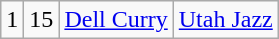<table class="wikitable">
<tr style="text-align:center;" bgcolor="">
<td>1</td>
<td>15</td>
<td><a href='#'>Dell Curry</a></td>
<td><a href='#'>Utah Jazz</a></td>
</tr>
</table>
